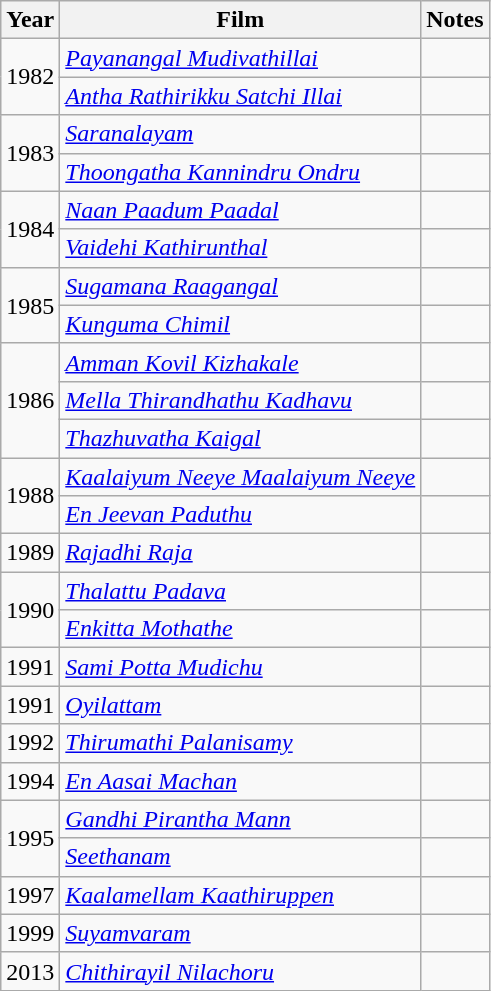<table class="wikitable sortable ">
<tr>
<th scope="col">Year</th>
<th scope="col">Film</th>
<th scope="col">Notes</th>
</tr>
<tr>
<td rowspan="2">1982</td>
<td><em><a href='#'>Payanangal Mudivathillai</a></em></td>
<td></td>
</tr>
<tr>
<td><em><a href='#'>Antha Rathirikku Satchi Illai</a></em></td>
<td></td>
</tr>
<tr>
<td rowspan="2">1983</td>
<td><em><a href='#'>Saranalayam</a></em></td>
<td></td>
</tr>
<tr>
<td><em><a href='#'>Thoongatha Kannindru Ondru</a></em></td>
<td></td>
</tr>
<tr>
<td rowspan="2">1984</td>
<td><em><a href='#'>Naan Paadum Paadal</a></em></td>
<td></td>
</tr>
<tr>
<td><em><a href='#'>Vaidehi Kathirunthal</a></em></td>
<td></td>
</tr>
<tr>
<td rowspan="2">1985</td>
<td><em><a href='#'>Sugamana Raagangal</a></em></td>
<td></td>
</tr>
<tr>
<td><em><a href='#'>Kunguma Chimil</a></em></td>
<td></td>
</tr>
<tr>
<td rowspan="3">1986</td>
<td><em><a href='#'>Amman Kovil Kizhakale</a></em></td>
<td></td>
</tr>
<tr>
<td><em><a href='#'>Mella Thirandhathu Kadhavu</a></em></td>
<td></td>
</tr>
<tr>
<td><em><a href='#'>Thazhuvatha Kaigal</a></em></td>
<td></td>
</tr>
<tr>
<td rowspan="2">1988</td>
<td><em><a href='#'>Kaalaiyum Neeye Maalaiyum Neeye</a></em></td>
<td></td>
</tr>
<tr>
<td><em><a href='#'>En Jeevan Paduthu</a></em></td>
<td></td>
</tr>
<tr>
<td>1989</td>
<td><em><a href='#'>Rajadhi Raja</a></em></td>
<td></td>
</tr>
<tr>
<td rowspan="2">1990</td>
<td><em><a href='#'>Thalattu Padava</a></em></td>
<td></td>
</tr>
<tr>
<td><em><a href='#'>Enkitta Mothathe</a></em></td>
<td></td>
</tr>
<tr>
<td>1991</td>
<td><em><a href='#'>Sami Potta Mudichu</a></em></td>
<td></td>
</tr>
<tr>
<td>1991</td>
<td><em><a href='#'>Oyilattam</a></em></td>
<td></td>
</tr>
<tr>
<td>1992</td>
<td><em><a href='#'>Thirumathi Palanisamy</a></em></td>
<td></td>
</tr>
<tr>
<td>1994</td>
<td><em><a href='#'>En Aasai Machan</a></em></td>
<td></td>
</tr>
<tr>
<td rowspan="2">1995</td>
<td><em><a href='#'>Gandhi Pirantha Mann</a></em></td>
<td></td>
</tr>
<tr>
<td><em><a href='#'>Seethanam</a></em></td>
<td></td>
</tr>
<tr>
<td>1997</td>
<td><em><a href='#'>Kaalamellam Kaathiruppen</a></em></td>
<td></td>
</tr>
<tr>
<td>1999</td>
<td><em><a href='#'>Suyamvaram</a></em></td>
<td></td>
</tr>
<tr>
<td>2013</td>
<td><em><a href='#'>Chithirayil Nilachoru</a></em></td>
<td></td>
</tr>
</table>
